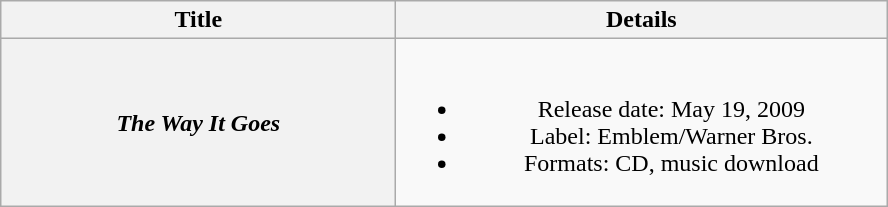<table class="wikitable plainrowheaders" style="text-align:center;">
<tr>
<th style="width:16em;">Title</th>
<th style="width:20em;">Details</th>
</tr>
<tr>
<th scope="row"><em>The Way It Goes</em></th>
<td><br><ul><li>Release date: May 19, 2009</li><li>Label: Emblem/Warner Bros.</li><li>Formats: CD, music download</li></ul></td>
</tr>
</table>
